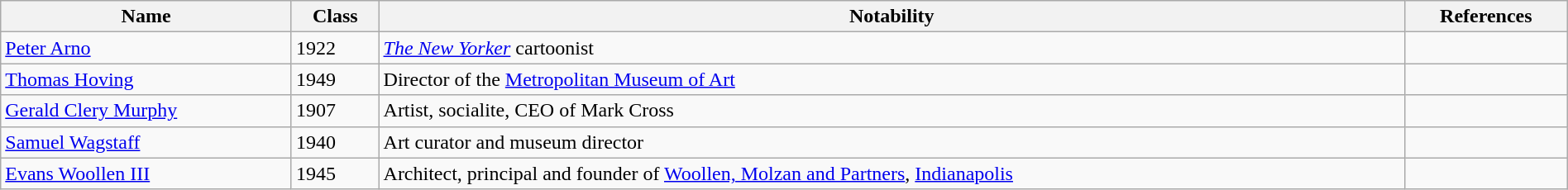<table class="wikitable sortable" style="width:100%;">
<tr>
<th>Name</th>
<th>Class</th>
<th>Notability</th>
<th>References</th>
</tr>
<tr>
<td><a href='#'>Peter Arno</a></td>
<td>1922</td>
<td><em><a href='#'>The New Yorker</a></em> cartoonist</td>
<td></td>
</tr>
<tr>
<td><a href='#'>Thomas Hoving</a></td>
<td>1949</td>
<td>Director of the <a href='#'>Metropolitan Museum of Art</a></td>
<td></td>
</tr>
<tr>
<td><a href='#'>Gerald Clery Murphy</a></td>
<td>1907</td>
<td>Artist, socialite, CEO of Mark Cross</td>
<td></td>
</tr>
<tr>
<td><a href='#'>Samuel Wagstaff</a></td>
<td>1940</td>
<td>Art curator and museum director</td>
<td></td>
</tr>
<tr>
<td><a href='#'>Evans Woollen III</a></td>
<td>1945</td>
<td>Architect, principal and founder of <a href='#'>Woollen, Molzan and Partners</a>, <a href='#'>Indianapolis</a></td>
<td></td>
</tr>
</table>
